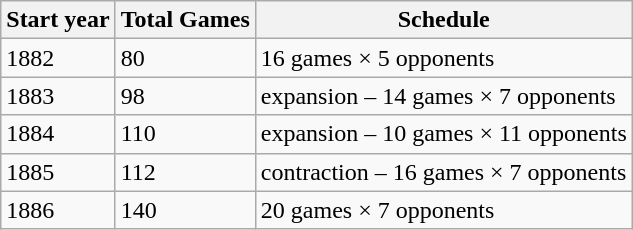<table class="wikitable">
<tr>
<th>Start year</th>
<th>Total Games</th>
<th>Schedule</th>
</tr>
<tr>
<td>1882</td>
<td>80</td>
<td>16 games × 5 opponents</td>
</tr>
<tr>
<td>1883</td>
<td>98</td>
<td>expansion – 14 games × 7 opponents</td>
</tr>
<tr>
<td>1884</td>
<td>110</td>
<td>expansion – 10 games × 11 opponents</td>
</tr>
<tr>
<td>1885</td>
<td>112</td>
<td>contraction – 16 games × 7 opponents</td>
</tr>
<tr>
<td>1886</td>
<td>140</td>
<td>20 games × 7 opponents</td>
</tr>
</table>
